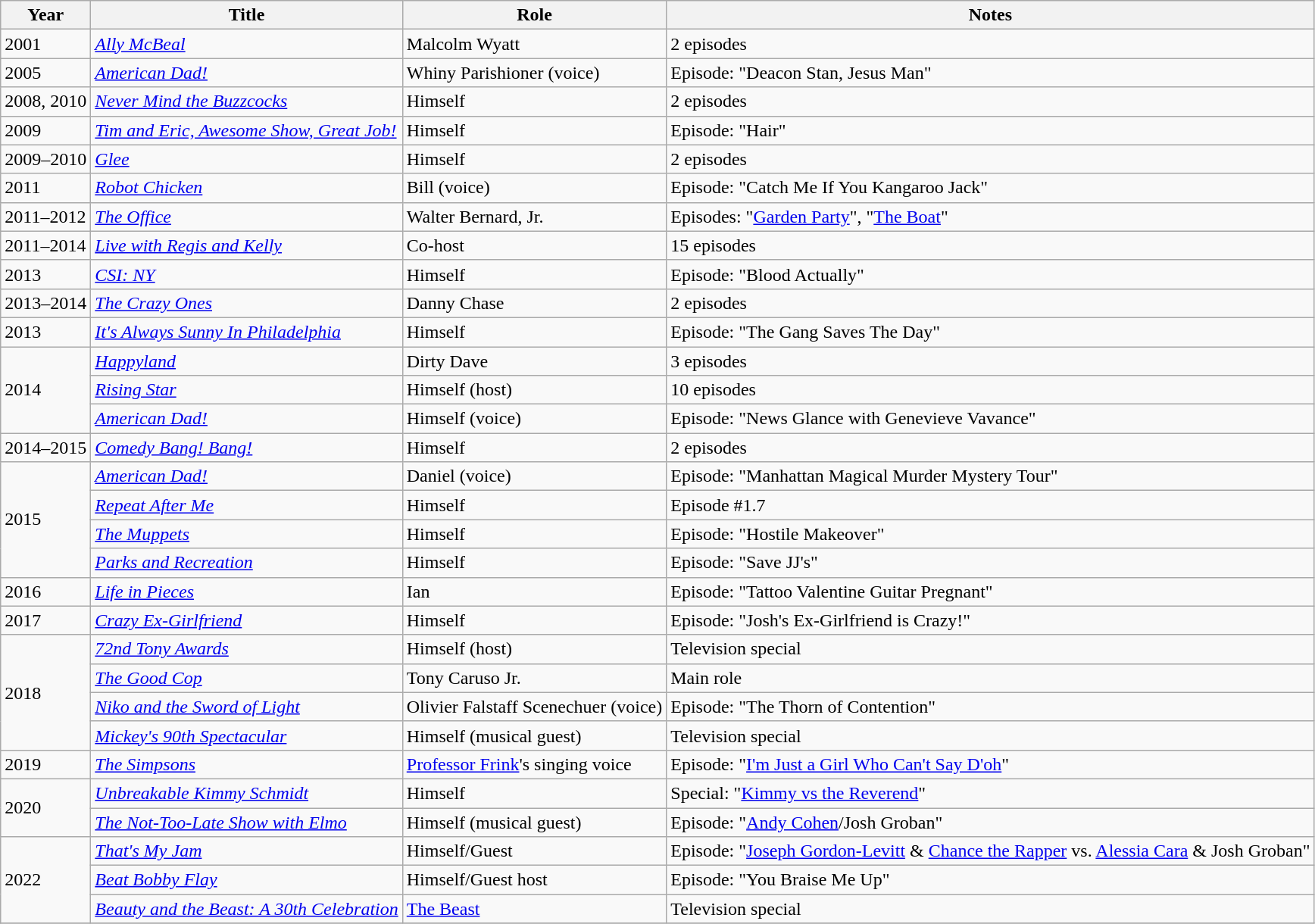<table class="wikitable sortable">
<tr>
<th>Year</th>
<th>Title</th>
<th>Role</th>
<th class="unsortable">Notes</th>
</tr>
<tr>
<td>2001</td>
<td><em><a href='#'>Ally McBeal</a></em></td>
<td>Malcolm Wyatt</td>
<td>2 episodes</td>
</tr>
<tr>
<td>2005</td>
<td><em><a href='#'>American Dad!</a></em></td>
<td>Whiny Parishioner (voice)</td>
<td>Episode: "Deacon Stan, Jesus Man"</td>
</tr>
<tr>
<td>2008, 2010</td>
<td><em><a href='#'>Never Mind the Buzzcocks</a></em></td>
<td>Himself</td>
<td>2 episodes</td>
</tr>
<tr>
<td>2009</td>
<td><em><a href='#'>Tim and Eric, Awesome Show, Great Job!</a></em></td>
<td>Himself</td>
<td>Episode: "Hair"</td>
</tr>
<tr>
<td>2009–2010</td>
<td><em><a href='#'>Glee</a></em></td>
<td>Himself</td>
<td>2 episodes</td>
</tr>
<tr>
<td>2011</td>
<td><em><a href='#'>Robot Chicken</a></em></td>
<td>Bill (voice)</td>
<td>Episode: "Catch Me If You Kangaroo Jack"</td>
</tr>
<tr>
<td>2011–2012</td>
<td><em><a href='#'>The Office</a></em></td>
<td>Walter Bernard, Jr.</td>
<td>Episodes: "<a href='#'>Garden Party</a>", "<a href='#'>The Boat</a>"</td>
</tr>
<tr>
<td>2011–2014</td>
<td><em><a href='#'>Live with Regis and Kelly</a></em></td>
<td>Co-host</td>
<td>15 episodes</td>
</tr>
<tr>
<td>2013</td>
<td><em><a href='#'>CSI: NY</a></em></td>
<td>Himself</td>
<td>Episode: "Blood Actually"</td>
</tr>
<tr>
<td>2013–2014</td>
<td><em><a href='#'>The Crazy Ones</a></em></td>
<td>Danny Chase</td>
<td>2 episodes</td>
</tr>
<tr>
<td>2013</td>
<td><em><a href='#'>It's Always Sunny In Philadelphia</a></em></td>
<td>Himself</td>
<td>Episode: "The Gang Saves The Day"</td>
</tr>
<tr>
<td rowspan=3>2014</td>
<td><em><a href='#'>Happyland</a></em></td>
<td>Dirty Dave</td>
<td>3 episodes</td>
</tr>
<tr>
<td><em><a href='#'>Rising Star</a></em></td>
<td>Himself (host)</td>
<td>10 episodes</td>
</tr>
<tr>
<td><em><a href='#'>American Dad!</a></em></td>
<td>Himself (voice)</td>
<td>Episode: "News Glance with Genevieve Vavance"</td>
</tr>
<tr>
<td>2014–2015</td>
<td><em><a href='#'>Comedy Bang! Bang!</a></em></td>
<td>Himself</td>
<td>2 episodes</td>
</tr>
<tr>
<td rowspan=4>2015</td>
<td><em><a href='#'>American Dad!</a></em></td>
<td>Daniel (voice)</td>
<td>Episode: "Manhattan Magical Murder Mystery Tour"</td>
</tr>
<tr>
<td><em><a href='#'>Repeat After Me</a></em></td>
<td>Himself</td>
<td>Episode #1.7</td>
</tr>
<tr>
<td><em><a href='#'>The Muppets</a></em></td>
<td>Himself</td>
<td>Episode: "Hostile Makeover"</td>
</tr>
<tr>
<td><em><a href='#'>Parks and Recreation</a></em></td>
<td>Himself</td>
<td>Episode: "Save JJ's"</td>
</tr>
<tr>
<td>2016</td>
<td><em><a href='#'>Life in Pieces</a></em></td>
<td>Ian</td>
<td>Episode: "Tattoo Valentine Guitar Pregnant"</td>
</tr>
<tr>
<td>2017</td>
<td><em><a href='#'>Crazy Ex-Girlfriend</a></em></td>
<td>Himself</td>
<td>Episode: "Josh's Ex-Girlfriend is Crazy!"</td>
</tr>
<tr>
<td rowspan=4>2018</td>
<td><em><a href='#'>72nd Tony Awards</a></em></td>
<td>Himself (host)</td>
<td>Television special</td>
</tr>
<tr>
<td><em><a href='#'>The Good Cop</a></em></td>
<td>Tony Caruso Jr.</td>
<td>Main role</td>
</tr>
<tr>
<td><em><a href='#'>Niko and the Sword of Light</a></em></td>
<td>Olivier Falstaff Scenechuer (voice)</td>
<td>Episode: "The Thorn of Contention"</td>
</tr>
<tr>
<td><em><a href='#'>Mickey's 90th Spectacular</a></em></td>
<td>Himself (musical guest)</td>
<td>Television special</td>
</tr>
<tr>
<td>2019</td>
<td><em><a href='#'>The Simpsons</a></em></td>
<td><a href='#'>Professor Frink</a>'s singing voice</td>
<td>Episode: "<a href='#'>I'm Just a Girl Who Can't Say D'oh</a>"</td>
</tr>
<tr>
<td rowspan=2>2020</td>
<td><em><a href='#'>Unbreakable Kimmy Schmidt</a></em></td>
<td>Himself</td>
<td>Special: "<a href='#'>Kimmy vs the Reverend</a>"</td>
</tr>
<tr>
<td><em><a href='#'>The Not-Too-Late Show with Elmo</a></em></td>
<td>Himself (musical guest)</td>
<td>Episode: "<a href='#'>Andy Cohen</a>/Josh Groban"</td>
</tr>
<tr>
<td rowspan=3>2022</td>
<td><em><a href='#'>That's My Jam</a></em></td>
<td>Himself/Guest</td>
<td>Episode: "<a href='#'>Joseph Gordon-Levitt</a> & <a href='#'>Chance the Rapper</a> vs. <a href='#'>Alessia Cara</a> & Josh Groban"</td>
</tr>
<tr>
<td><em><a href='#'>Beat Bobby Flay</a></em></td>
<td>Himself/Guest host</td>
<td>Episode: "You Braise Me Up"</td>
</tr>
<tr>
<td><em><a href='#'>Beauty and the Beast: A 30th Celebration</a></em></td>
<td><a href='#'>The Beast</a></td>
<td>Television special</td>
</tr>
<tr>
</tr>
</table>
